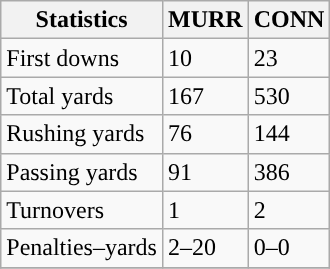<table class="wikitable" style="float: left;">
<tr>
<th>Statistics</th>
<th>MURR</th>
<th>CONN</th>
</tr>
<tr>
<td>First downs</td>
<td>10</td>
<td>23</td>
</tr>
<tr>
<td>Total yards</td>
<td>167</td>
<td>530</td>
</tr>
<tr>
<td>Rushing yards</td>
<td>76</td>
<td>144</td>
</tr>
<tr>
<td>Passing yards</td>
<td>91</td>
<td>386</td>
</tr>
<tr>
<td>Turnovers</td>
<td>1</td>
<td>2</td>
</tr>
<tr>
<td>Penalties–yards</td>
<td>2–20</td>
<td>0–0</td>
</tr>
<tr>
</tr>
</table>
